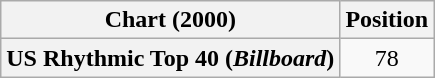<table class="wikitable plainrowheaders" style="text-align:center">
<tr>
<th>Chart (2000)</th>
<th>Position</th>
</tr>
<tr>
<th scope="row">US Rhythmic Top 40 (<em>Billboard</em>)</th>
<td>78</td>
</tr>
</table>
